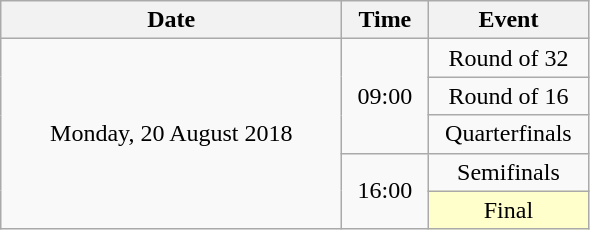<table class = "wikitable" style="text-align:center;">
<tr>
<th width=220>Date</th>
<th width=50>Time</th>
<th width=100>Event</th>
</tr>
<tr>
<td rowspan=5>Monday, 20 August 2018</td>
<td rowspan=3>09:00</td>
<td>Round of 32</td>
</tr>
<tr>
<td>Round of 16</td>
</tr>
<tr>
<td>Quarterfinals</td>
</tr>
<tr>
<td rowspan=2>16:00</td>
<td>Semifinals</td>
</tr>
<tr>
<td bgcolor=ffffcc>Final</td>
</tr>
</table>
